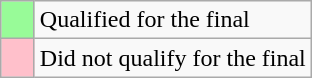<table class="wikitable">
<tr>
<td width=15px bgcolor="#98fb98"></td>
<td>Qualified for the final</td>
</tr>
<tr>
<td width=15px bgcolor=pink></td>
<td>Did not qualify for the final</td>
</tr>
</table>
